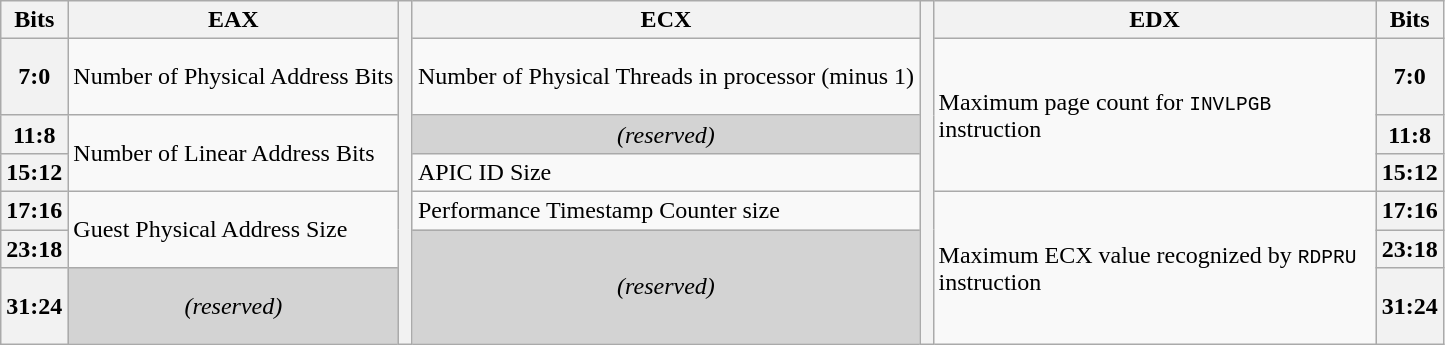<table class="wikitable">
<tr>
<th>Bits</th>
<th>EAX</th>
<th scope="col" style="width: 0.5em; border-spacing:0; padding:0px" rowspan="7"></th>
<th>ECX</th>
<th scope="col" style="width: 0.5em; border-spacing:0; padding:0px" rowspan="7"></th>
<th>EDX</th>
<th>Bits</th>
</tr>
<tr>
<th style="padding-top:1em; padding-bottom:1em">7:0</th>
<td>Number of Physical Address Bits</td>
<td>Number of Physical Threads in processor (minus 1)</td>
<td rowspan="3" style="max-width:18em">Maximum page count for <code>INVLPGB</code> instruction</td>
<th style="padding-top:1em; padding-bottom:1em">7:0</th>
</tr>
<tr>
<th>11:8</th>
<td rowspan="2">Number of Linear Address Bits</td>
<td style="text-align:center; background:lightgrey;"><em>(reserved)</em></td>
<th>11:8</th>
</tr>
<tr>
<th>15:12</th>
<td>APIC ID Size</td>
<th>15:12</th>
</tr>
<tr>
<th>17:16</th>
<td rowspan="2">Guest Physical Address Size</td>
<td>Performance Timestamp Counter size</td>
<td rowspan="3" style="max-width:18em">Maximum ECX value recognized by <code>RDPRU</code> instruction</td>
<th>17:16</th>
</tr>
<tr>
<th>23:18</th>
<td rowspan="2" style="text-align:center; background:lightgrey;"><em>(reserved)</em></td>
<th>23:18</th>
</tr>
<tr>
<th style="padding-top:1em; padding-bottom:1em">31:24</th>
<td style="text-align:center; background:lightgrey;"><em>(reserved)</em></td>
<th style="padding-top:1em; padding-bottom:1em">31:24</th>
</tr>
</table>
